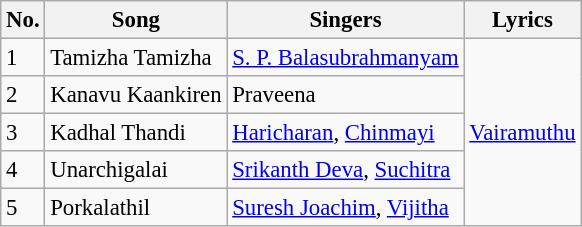<table class="wikitable" style="font-size: 95%;">
<tr>
<th>No.</th>
<th>Song</th>
<th>Singers</th>
<th>Lyrics</th>
</tr>
<tr>
<td>1</td>
<td>Tamizha Tamizha</td>
<td><a href='#'>S. P. Balasubrahmanyam</a></td>
<td rowspan=5><a href='#'>Vairamuthu</a></td>
</tr>
<tr>
<td>2</td>
<td>Kanavu Kaankiren</td>
<td>Praveena</td>
</tr>
<tr>
<td>3</td>
<td>Kadhal Thandi</td>
<td><a href='#'>Haricharan</a>, <a href='#'>Chinmayi</a></td>
</tr>
<tr>
<td>4</td>
<td>Unarchigalai</td>
<td><a href='#'>Srikanth Deva</a>, <a href='#'>Suchitra</a></td>
</tr>
<tr>
<td>5</td>
<td>Porkalathil</td>
<td><a href='#'>Suresh Joachim</a>, <a href='#'>Vijitha</a></td>
</tr>
</table>
